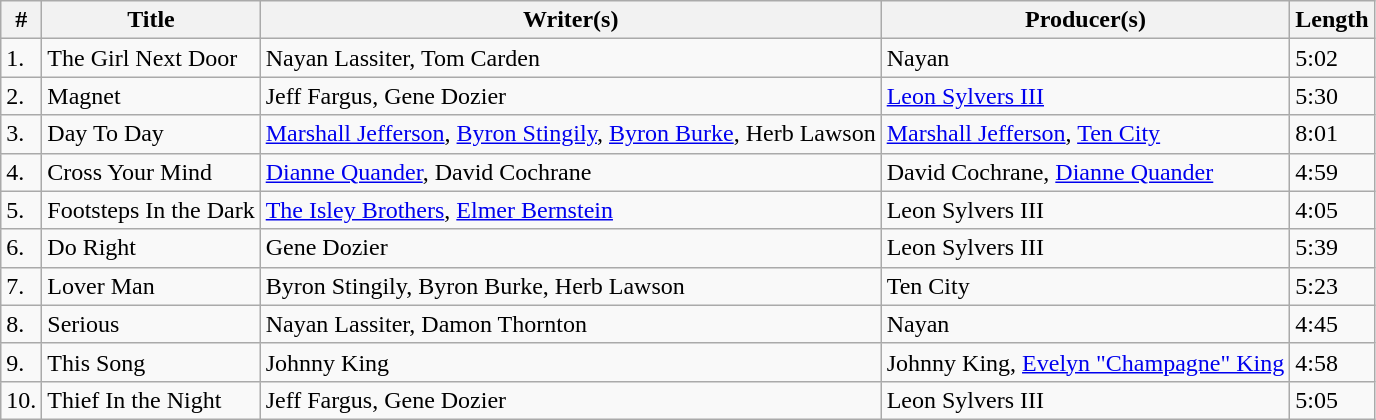<table class="wikitable">
<tr>
<th>#</th>
<th>Title</th>
<th>Writer(s)</th>
<th>Producer(s)</th>
<th>Length</th>
</tr>
<tr>
<td>1.</td>
<td>The Girl Next Door</td>
<td>Nayan Lassiter, Tom Carden</td>
<td>Nayan</td>
<td>5:02</td>
</tr>
<tr>
<td>2.</td>
<td>Magnet</td>
<td>Jeff Fargus, Gene Dozier</td>
<td><a href='#'>Leon Sylvers III</a></td>
<td>5:30</td>
</tr>
<tr>
<td>3.</td>
<td>Day To Day</td>
<td><a href='#'>Marshall Jefferson</a>, <a href='#'>Byron Stingily</a>, <a href='#'>Byron Burke</a>, Herb Lawson</td>
<td><a href='#'>Marshall Jefferson</a>, <a href='#'>Ten City</a></td>
<td>8:01</td>
</tr>
<tr>
<td>4.</td>
<td>Cross Your Mind</td>
<td><a href='#'>Dianne Quander</a>, David Cochrane</td>
<td>David Cochrane, <a href='#'>Dianne Quander</a></td>
<td>4:59</td>
</tr>
<tr>
<td>5.</td>
<td>Footsteps In the Dark</td>
<td><a href='#'>The Isley Brothers</a>, <a href='#'>Elmer Bernstein</a></td>
<td>Leon Sylvers III</td>
<td>4:05</td>
</tr>
<tr>
<td>6.</td>
<td>Do Right</td>
<td>Gene Dozier</td>
<td>Leon Sylvers III</td>
<td>5:39</td>
</tr>
<tr>
<td>7.</td>
<td>Lover Man</td>
<td>Byron Stingily, Byron Burke, Herb Lawson</td>
<td>Ten City</td>
<td>5:23</td>
</tr>
<tr>
<td>8.</td>
<td>Serious</td>
<td>Nayan Lassiter, Damon Thornton</td>
<td>Nayan</td>
<td>4:45</td>
</tr>
<tr>
<td>9.</td>
<td>This Song</td>
<td>Johnny King</td>
<td>Johnny King, <a href='#'>Evelyn "Champagne" King</a></td>
<td>4:58</td>
</tr>
<tr>
<td>10.</td>
<td>Thief In the Night</td>
<td>Jeff Fargus, Gene Dozier</td>
<td>Leon Sylvers III</td>
<td>5:05</td>
</tr>
</table>
